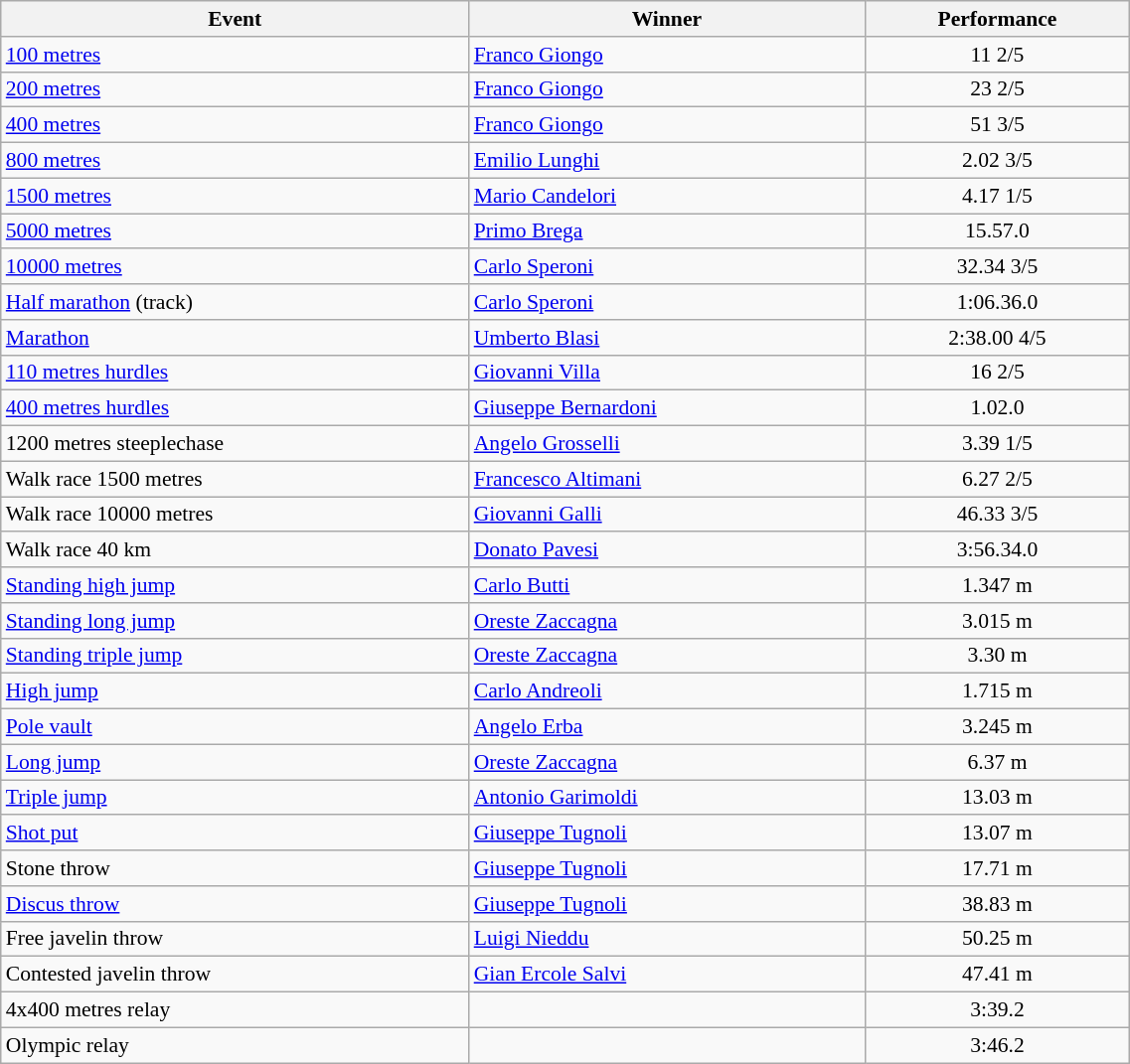<table class="wikitable" width=60% style="font-size:90%; text-align:left;">
<tr>
<th>Event</th>
<th>Winner</th>
<th>Performance</th>
</tr>
<tr>
<td><a href='#'>100 metres</a></td>
<td><a href='#'>Franco Giongo</a></td>
<td align=center>11 2/5</td>
</tr>
<tr>
<td><a href='#'>200 metres</a></td>
<td><a href='#'>Franco Giongo</a></td>
<td align=center>23 2/5</td>
</tr>
<tr>
<td><a href='#'>400 metres</a></td>
<td><a href='#'>Franco Giongo</a></td>
<td align=center>51 3/5</td>
</tr>
<tr>
<td><a href='#'>800 metres</a></td>
<td><a href='#'>Emilio Lunghi</a></td>
<td align=center>2.02 3/5</td>
</tr>
<tr>
<td><a href='#'>1500 metres</a></td>
<td><a href='#'>Mario Candelori</a></td>
<td align=center>4.17 1/5</td>
</tr>
<tr>
<td><a href='#'>5000 metres</a></td>
<td><a href='#'>Primo Brega</a></td>
<td align=center>15.57.0</td>
</tr>
<tr>
<td><a href='#'>10000 metres</a></td>
<td><a href='#'>Carlo Speroni</a></td>
<td align=center>32.34 3/5</td>
</tr>
<tr>
<td><a href='#'>Half marathon</a> (track)</td>
<td><a href='#'>Carlo Speroni</a></td>
<td align=center>1:06.36.0</td>
</tr>
<tr>
<td><a href='#'>Marathon</a></td>
<td><a href='#'>Umberto Blasi</a></td>
<td align=center>2:38.00 4/5</td>
</tr>
<tr>
<td><a href='#'>110 metres hurdles</a></td>
<td><a href='#'>Giovanni Villa</a></td>
<td align=center>16 2/5</td>
</tr>
<tr>
<td><a href='#'>400 metres hurdles</a></td>
<td><a href='#'>Giuseppe Bernardoni</a></td>
<td align=center>1.02.0</td>
</tr>
<tr>
<td>1200 metres steeplechase</td>
<td><a href='#'>Angelo Grosselli</a></td>
<td align=center>3.39 1/5</td>
</tr>
<tr>
<td>Walk race 1500 metres</td>
<td><a href='#'>Francesco Altimani</a></td>
<td align=center>6.27 2/5</td>
</tr>
<tr>
<td>Walk race 10000 metres</td>
<td><a href='#'>Giovanni Galli</a></td>
<td align=center>46.33 3/5</td>
</tr>
<tr>
<td>Walk race 40 km</td>
<td><a href='#'>Donato Pavesi</a></td>
<td align=center>3:56.34.0</td>
</tr>
<tr>
<td><a href='#'>Standing high jump</a></td>
<td><a href='#'>Carlo Butti</a></td>
<td align=center>1.347 m</td>
</tr>
<tr>
<td><a href='#'>Standing long jump</a></td>
<td><a href='#'>Oreste Zaccagna</a></td>
<td align=center>3.015 m</td>
</tr>
<tr>
<td><a href='#'>Standing triple jump</a></td>
<td><a href='#'>Oreste Zaccagna</a></td>
<td align=center>3.30 m</td>
</tr>
<tr>
<td><a href='#'>High jump</a></td>
<td><a href='#'>Carlo Andreoli</a></td>
<td align=center>1.715 m</td>
</tr>
<tr>
<td><a href='#'>Pole vault</a></td>
<td><a href='#'>Angelo Erba</a></td>
<td align=center>3.245 m</td>
</tr>
<tr>
<td><a href='#'>Long jump</a></td>
<td><a href='#'>Oreste Zaccagna</a></td>
<td align=center>6.37 m</td>
</tr>
<tr>
<td><a href='#'>Triple jump</a></td>
<td><a href='#'>Antonio Garimoldi</a></td>
<td align=center>13.03 m</td>
</tr>
<tr>
<td><a href='#'>Shot put</a></td>
<td><a href='#'>Giuseppe Tugnoli</a></td>
<td align=center>13.07 m</td>
</tr>
<tr>
<td>Stone throw</td>
<td><a href='#'>Giuseppe Tugnoli</a></td>
<td align=center>17.71 m</td>
</tr>
<tr>
<td><a href='#'>Discus throw</a></td>
<td><a href='#'>Giuseppe Tugnoli</a></td>
<td align=center>38.83 m</td>
</tr>
<tr>
<td>Free javelin throw</td>
<td><a href='#'>Luigi Nieddu</a></td>
<td align=center>50.25 m</td>
</tr>
<tr>
<td>Contested javelin throw</td>
<td><a href='#'>Gian Ercole Salvi</a></td>
<td align=center>47.41 m</td>
</tr>
<tr>
<td>4x400 metres relay</td>
<td></td>
<td align=center>3:39.2</td>
</tr>
<tr>
<td>Olympic relay</td>
<td></td>
<td align=center>3:46.2</td>
</tr>
</table>
